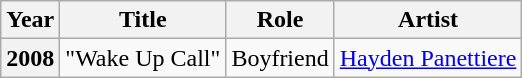<table class="wikitable plainrowheaders">
<tr>
<th scope="col">Year</th>
<th scope="col">Title</th>
<th scope="col">Role</th>
<th scope="col">Artist</th>
</tr>
<tr>
<th scope="row">2008</th>
<td>"Wake Up Call"</td>
<td>Boyfriend</td>
<td><a href='#'>Hayden Panettiere</a></td>
</tr>
</table>
